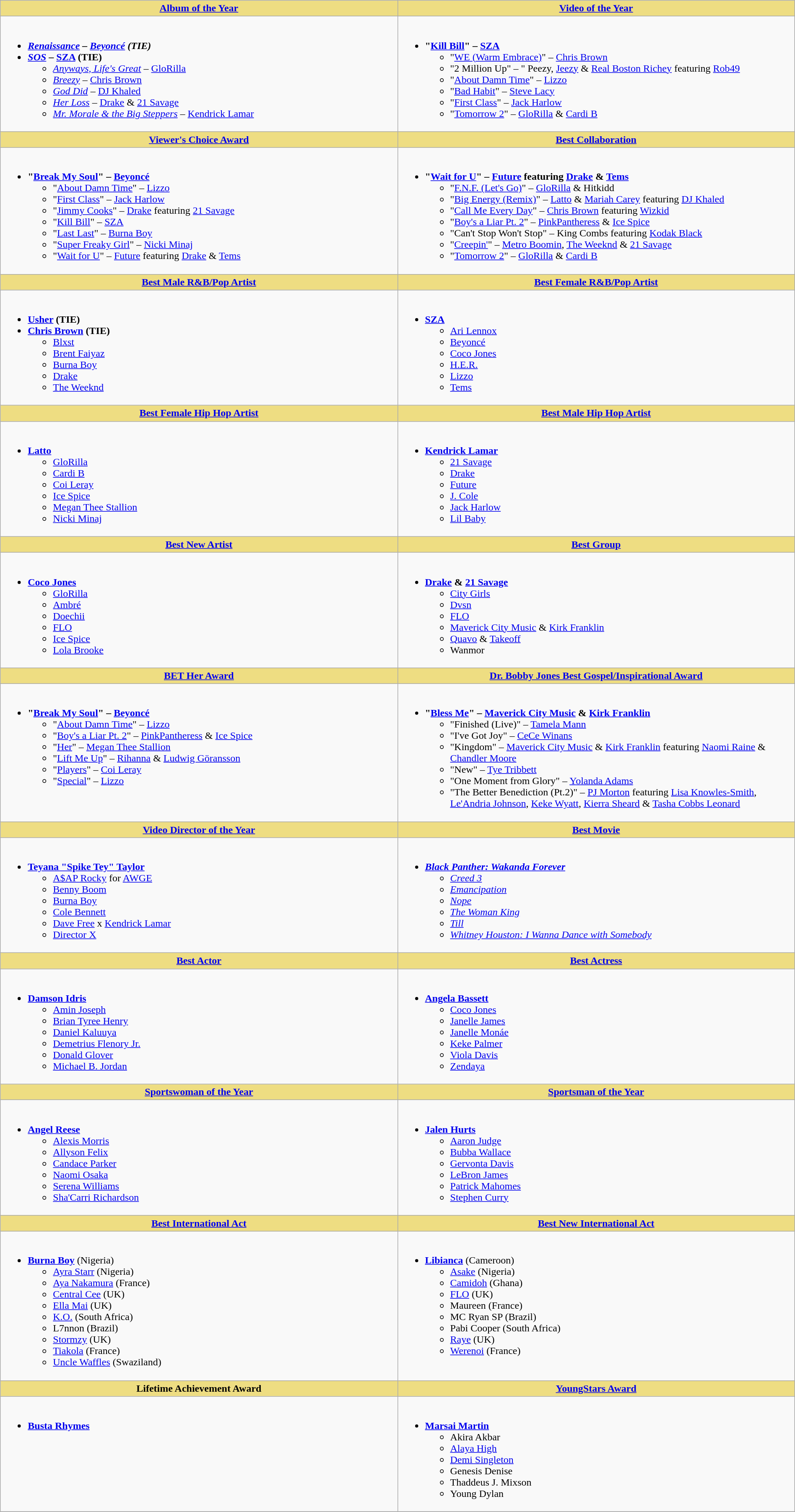<table class=wikitable width="100%">
<tr>
<th style="background:#EEDD82;"! width="50%"><a href='#'>Album of the Year</a></th>
<th style="background:#EEDD82;"! width="50%"><a href='#'>Video of the Year</a></th>
</tr>
<tr>
<td valign="top"><br><ul><li><strong><em><a href='#'>Renaissance</a><em> – <a href='#'>Beyoncé</a> (TIE)<strong></li><li></em></strong><a href='#'>SOS</a></em> – <a href='#'>SZA</a> (TIE)</strong><ul><li><em><a href='#'>Anyways, Life's Great</a></em> – <a href='#'>GloRilla</a></li><li><em><a href='#'>Breezy</a></em> – <a href='#'>Chris Brown</a></li><li><em><a href='#'>God Did</a></em> – <a href='#'>DJ Khaled</a></li><li><em><a href='#'>Her Loss</a></em> – <a href='#'>Drake</a> & <a href='#'>21 Savage</a></li><li><em><a href='#'>Mr. Morale & the Big Steppers</a></em> – <a href='#'>Kendrick Lamar</a></li></ul></li></ul></td>
<td valign="top"><br><ul><li><strong>"<a href='#'>Kill Bill</a>" – <a href='#'>SZA</a></strong><ul><li>"<a href='#'>WE (Warm Embrace)</a>" – <a href='#'>Chris Brown</a></li><li>"2 Million Up" – " Peezy, <a href='#'>Jeezy</a> & <a href='#'>Real Boston Richey</a> featuring <a href='#'>Rob49</a></li><li>"<a href='#'>About Damn Time</a>" – <a href='#'>Lizzo</a></li><li>"<a href='#'>Bad Habit</a>" – <a href='#'>Steve Lacy</a></li><li>"<a href='#'>First Class</a>" – <a href='#'>Jack Harlow</a></li><li>"<a href='#'>Tomorrow 2</a>" – <a href='#'>GloRilla</a> & <a href='#'>Cardi B</a></li></ul></li></ul></td>
</tr>
<tr>
<th style="background:#EEDD82;"! width="50%"><a href='#'>Viewer's Choice Award</a></th>
<th style="background:#EEDD82;"! width="50%"><a href='#'>Best Collaboration</a></th>
</tr>
<tr>
<td valign="top"><br><ul><li><strong>"<a href='#'>Break My Soul</a>" – <a href='#'>Beyoncé</a></strong><ul><li>"<a href='#'>About Damn Time</a>" – <a href='#'>Lizzo</a></li><li>"<a href='#'>First Class</a>" – <a href='#'>Jack Harlow</a></li><li>"<a href='#'>Jimmy Cooks</a>" – <a href='#'>Drake</a> featuring <a href='#'>21 Savage</a></li><li>"<a href='#'>Kill Bill</a>" – <a href='#'>SZA</a></li><li>"<a href='#'>Last Last</a>" – <a href='#'>Burna Boy</a></li><li>"<a href='#'>Super Freaky Girl</a>" – <a href='#'>Nicki Minaj</a></li><li>"<a href='#'>Wait for U</a>" – <a href='#'>Future</a> featuring <a href='#'>Drake</a> & <a href='#'>Tems</a></li></ul></li></ul></td>
<td valign="top"><br><ul><li><strong>"<a href='#'>Wait for U</a>" – <a href='#'>Future</a> featuring <a href='#'>Drake</a> & <a href='#'>Tems</a></strong><ul><li>"<a href='#'>F.N.F. (Let's Go)</a>" – <a href='#'>GloRilla</a> & Hitkidd</li><li>"<a href='#'>Big Energy (Remix)</a>" – <a href='#'>Latto</a> & <a href='#'>Mariah Carey</a> featuring <a href='#'>DJ Khaled</a></li><li>"<a href='#'>Call Me Every Day</a>" – <a href='#'>Chris Brown</a> featuring <a href='#'>Wizkid</a></li><li>"<a href='#'>Boy's a Liar Pt. 2</a>" – <a href='#'>PinkPantheress</a> & <a href='#'>Ice Spice</a></li><li>"Can't Stop Won't Stop" – King Combs featuring <a href='#'>Kodak Black</a></li><li>"<a href='#'>Creepin'</a>" – <a href='#'>Metro Boomin</a>, <a href='#'>The Weeknd</a> & <a href='#'>21 Savage</a></li><li>"<a href='#'>Tomorrow 2</a>" – <a href='#'>GloRilla</a> & <a href='#'>Cardi B</a></li></ul></li></ul></td>
</tr>
<tr>
<th style="background:#EEDD82;"! width="50%"><a href='#'>Best Male R&B/Pop Artist</a></th>
<th style="background:#EEDD82;"! width="50%"><a href='#'>Best Female R&B/Pop Artist</a></th>
</tr>
<tr>
<td valign="top"><br><ul><li><strong><a href='#'>Usher</a> (TIE)</strong></li><li><strong><a href='#'>Chris Brown</a> (TIE)</strong><ul><li><a href='#'>Blxst</a></li><li><a href='#'>Brent Faiyaz</a></li><li><a href='#'>Burna Boy</a></li><li><a href='#'>Drake</a></li><li><a href='#'>The Weeknd</a></li></ul></li></ul></td>
<td valign="top"><br><ul><li><strong><a href='#'>SZA</a></strong><ul><li><a href='#'>Ari Lennox</a></li><li><a href='#'>Beyoncé</a></li><li><a href='#'>Coco Jones</a></li><li><a href='#'>H.E.R.</a></li><li><a href='#'>Lizzo</a></li><li><a href='#'>Tems</a></li></ul></li></ul></td>
</tr>
<tr>
<th style="background:#EEDD82;"! width="50%"><a href='#'>Best Female Hip Hop Artist</a></th>
<th style="background:#EEDD82;"! width="50%"><a href='#'>Best Male Hip Hop Artist</a></th>
</tr>
<tr>
<td valign="top"><br><ul><li><strong><a href='#'>Latto</a></strong><ul><li><a href='#'>GloRilla</a></li><li><a href='#'>Cardi B</a></li><li><a href='#'>Coi Leray</a></li><li><a href='#'>Ice Spice</a></li><li><a href='#'>Megan Thee Stallion</a></li><li><a href='#'>Nicki Minaj</a></li></ul></li></ul></td>
<td valign="top"><br><ul><li><strong><a href='#'>Kendrick Lamar</a></strong><ul><li><a href='#'>21 Savage</a></li><li><a href='#'>Drake</a></li><li><a href='#'>Future</a></li><li><a href='#'>J. Cole</a></li><li><a href='#'>Jack Harlow</a></li><li><a href='#'>Lil Baby</a></li></ul></li></ul></td>
</tr>
<tr>
<th style="background:#EEDD82;"! width="50%"><a href='#'>Best New Artist</a></th>
<th style="background:#EEDD82;"! width="50%"><a href='#'>Best Group</a></th>
</tr>
<tr>
<td valign="top"><br><ul><li><strong><a href='#'>Coco Jones</a></strong><ul><li><a href='#'>GloRilla</a></li><li><a href='#'>Ambré</a></li><li><a href='#'>Doechii</a></li><li><a href='#'>FLO</a></li><li><a href='#'>Ice Spice</a></li><li><a href='#'>Lola Brooke</a></li></ul></li></ul></td>
<td valign="top"><br><ul><li><strong><a href='#'>Drake</a> & <a href='#'>21 Savage</a></strong><ul><li><a href='#'>City Girls</a></li><li><a href='#'>Dvsn</a></li><li><a href='#'>FLO</a></li><li><a href='#'>Maverick City Music</a> & <a href='#'>Kirk Franklin</a></li><li><a href='#'>Quavo</a> & <a href='#'>Takeoff</a></li><li>Wanmor</li></ul></li></ul></td>
</tr>
<tr>
<th style="background:#EEDD82;"! width="50%"><a href='#'>BET Her Award</a></th>
<th style="background:#EEDD82;"! width="50%"><a href='#'>Dr. Bobby Jones Best Gospel/Inspirational Award</a></th>
</tr>
<tr>
<td valign="top"><br><ul><li><strong>"<a href='#'>Break My Soul</a>" – <a href='#'>Beyoncé</a></strong><ul><li>"<a href='#'>About Damn Time</a>" – <a href='#'>Lizzo</a></li><li>"<a href='#'>Boy's a Liar Pt. 2</a>" – <a href='#'>PinkPantheress</a> & <a href='#'>Ice Spice</a></li><li>"<a href='#'>Her</a>" – <a href='#'>Megan Thee Stallion</a></li><li>"<a href='#'>Lift Me Up</a>" – <a href='#'>Rihanna</a> & <a href='#'>Ludwig Göransson</a></li><li>"<a href='#'>Players</a>" – <a href='#'>Coi Leray</a></li><li>"<a href='#'>Special</a>" – <a href='#'>Lizzo</a></li></ul></li></ul></td>
<td valign="top"><br><ul><li><strong>"<a href='#'>Bless Me</a>" – <a href='#'>Maverick City Music</a> & <a href='#'>Kirk Franklin</a></strong><ul><li>"Finished (Live)" – <a href='#'>Tamela Mann</a></li><li>"I've Got Joy" – <a href='#'>CeCe Winans</a></li><li>"Kingdom" – <a href='#'>Maverick City Music</a> & <a href='#'>Kirk Franklin</a> featuring <a href='#'>Naomi Raine</a> & <a href='#'>Chandler Moore</a></li><li>"New" – <a href='#'>Tye Tribbett</a></li><li>"One Moment from Glory" – <a href='#'>Yolanda Adams</a></li><li>"The Better Benediction (Pt.2)" – <a href='#'>PJ Morton</a> featuring <a href='#'>Lisa Knowles-Smith</a>, <a href='#'>Le'Andria Johnson</a>, <a href='#'>Keke Wyatt</a>, <a href='#'>Kierra Sheard</a> & <a href='#'>Tasha Cobbs Leonard</a></li></ul></li></ul></td>
</tr>
<tr>
<th style="background:#EEDD82;"! width="50%"><a href='#'>Video Director of the Year</a></th>
<th style="background:#EEDD82;"! width="50%"><a href='#'>Best Movie</a></th>
</tr>
<tr>
<td valign="top"><br><ul><li><strong><a href='#'>Teyana "Spike Tey" Taylor</a></strong><ul><li><a href='#'>A$AP Rocky</a> for <a href='#'>AWGE</a></li><li><a href='#'>Benny Boom</a></li><li><a href='#'>Burna Boy</a></li><li><a href='#'>Cole Bennett</a></li><li><a href='#'>Dave Free</a> x <a href='#'>Kendrick Lamar</a></li><li><a href='#'>Director X</a></li></ul></li></ul></td>
<td valign="top"><br><ul><li><strong><em><a href='#'>Black Panther: Wakanda Forever</a></em></strong><ul><li><em><a href='#'>Creed 3</a></em></li><li><em><a href='#'>Emancipation</a></em></li><li><em><a href='#'>Nope</a></em></li><li><em><a href='#'>The Woman King</a></em></li><li><em><a href='#'>Till</a></em></li><li><em><a href='#'>Whitney Houston: I Wanna Dance with Somebody</a></em></li></ul></li></ul></td>
</tr>
<tr>
<th style="background:#EEDD82;"! width="50%"><a href='#'>Best Actor</a></th>
<th style="background:#EEDD82;"! width="50%"><a href='#'>Best Actress</a></th>
</tr>
<tr>
<td valign="top"><br><ul><li><strong><a href='#'>Damson Idris</a></strong><ul><li><a href='#'>Amin Joseph</a></li><li><a href='#'>Brian Tyree Henry</a></li><li><a href='#'>Daniel Kaluuya</a></li><li><a href='#'>Demetrius Flenory Jr.</a></li><li><a href='#'>Donald Glover</a></li><li><a href='#'>Michael B. Jordan</a></li></ul></li></ul></td>
<td valign="top"><br><ul><li><strong><a href='#'>Angela Bassett</a></strong><ul><li><a href='#'>Coco Jones</a></li><li><a href='#'>Janelle James</a></li><li><a href='#'>Janelle Monáe</a></li><li><a href='#'>Keke Palmer</a></li><li><a href='#'>Viola Davis</a></li><li><a href='#'>Zendaya</a></li></ul></li></ul></td>
</tr>
<tr>
<th style="background:#EEDD82;"! width="50%"><a href='#'>Sportswoman of the Year</a></th>
<th style="background:#EEDD82;"! width="50%"><a href='#'>Sportsman of the Year</a></th>
</tr>
<tr>
<td valign="top"><br><ul><li><strong><a href='#'>Angel Reese</a></strong><ul><li><a href='#'>Alexis Morris</a></li><li><a href='#'>Allyson Felix</a></li><li><a href='#'>Candace Parker</a></li><li><a href='#'>Naomi Osaka</a></li><li><a href='#'>Serena Williams</a></li><li><a href='#'>Sha'Carri Richardson</a></li></ul></li></ul></td>
<td valign="top"><br><ul><li><strong><a href='#'>Jalen Hurts</a></strong><ul><li><a href='#'>Aaron Judge</a></li><li><a href='#'>Bubba Wallace</a></li><li><a href='#'>Gervonta Davis</a></li><li><a href='#'>LeBron James</a></li><li><a href='#'>Patrick Mahomes</a></li><li><a href='#'>Stephen Curry</a></li></ul></li></ul></td>
</tr>
<tr>
<th style="background:#EEDD82;"! width="50%"><a href='#'>Best International Act</a></th>
<th style="background:#EEDD82;"! width="50%"><a href='#'>Best New International Act</a></th>
</tr>
<tr>
<td valign="top"><br><ul><li><strong><a href='#'>Burna Boy</a></strong> (Nigeria)<ul><li><a href='#'>Ayra Starr</a> (Nigeria)</li><li><a href='#'>Aya Nakamura</a> (France)</li><li><a href='#'>Central Cee</a> (UK)</li><li><a href='#'>Ella Mai</a> (UK)</li><li><a href='#'>K.O.</a> (South Africa)</li><li>L7nnon (Brazil)</li><li><a href='#'>Stormzy</a> (UK)</li><li><a href='#'>Tiakola</a> (France)</li><li><a href='#'>Uncle Waffles</a> (Swaziland)</li></ul></li></ul></td>
<td valign="top"><br><ul><li><strong><a href='#'>Libianca</a></strong> (Cameroon)<ul><li><a href='#'>Asake</a> (Nigeria)</li><li><a href='#'>Camidoh</a> (Ghana)</li><li><a href='#'>FLO</a> (UK)</li><li>Maureen (France)</li><li>MC Ryan SP (Brazil)</li><li>Pabi Cooper (South Africa)</li><li><a href='#'>Raye</a> (UK)</li><li><a href='#'>Werenoi</a> (France)</li></ul></li></ul></td>
</tr>
<tr>
<th style="background:#EEDD82;"! width="50%">Lifetime Achievement Award</th>
<th style="background:#EEDD82;"! width="50%"><a href='#'>YoungStars Award</a></th>
</tr>
<tr>
<td valign="top"><br><ul><li><strong><a href='#'>Busta Rhymes</a></strong></li></ul></td>
<td valign="top"><br><ul><li><strong><a href='#'>Marsai Martin</a></strong><ul><li>Akira Akbar</li><li><a href='#'>Alaya High</a></li><li><a href='#'>Demi Singleton</a></li><li>Genesis Denise</li><li>Thaddeus J. Mixson</li><li>Young Dylan</li></ul></li></ul></td>
</tr>
<tr>
</tr>
</table>
